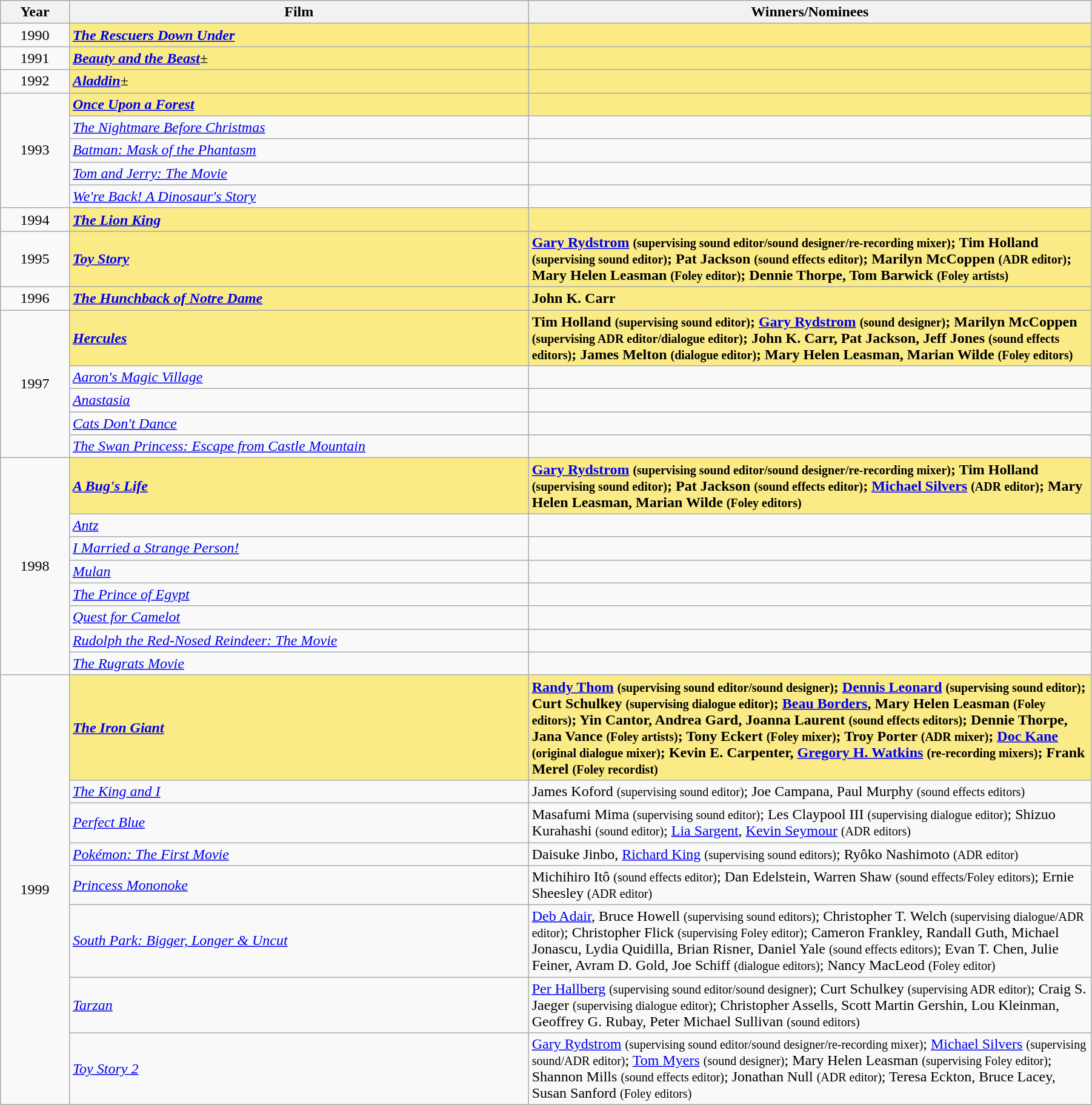<table class="wikitable" width="95%" cellpadding="5">
<tr>
<th width="6%">Year</th>
<th width="40%">Film</th>
<th width="49%">Winners/Nominees</th>
</tr>
<tr>
<td rowspan=1 style="text-align:center">1990</td>
<td style="background:#FAEB86;"><strong><em><a href='#'>The Rescuers Down Under</a></em></strong></td>
<td style="background:#FAEB86;"></td>
</tr>
<tr>
<td rowspan=1 style="text-align:center">1991</td>
<td style="background:#FAEB86;"><strong><em><a href='#'>Beauty and the Beast</a></em></strong>±</td>
<td style="background:#FAEB86;"></td>
</tr>
<tr>
<td rowspan=1 style="text-align:center">1992</td>
<td style="background:#FAEB86;"><strong><em><a href='#'>Aladdin</a></em></strong>±</td>
<td style="background:#FAEB86;"></td>
</tr>
<tr>
<td rowspan=5 style="text-align:center">1993</td>
<td style="background:#FAEB86;"><strong><em><a href='#'>Once Upon a Forest</a></em></strong></td>
<td style="background:#FAEB86;"></td>
</tr>
<tr>
<td><em><a href='#'>The Nightmare Before Christmas</a></em></td>
<td></td>
</tr>
<tr>
<td><em><a href='#'>Batman: Mask of the Phantasm</a></em></td>
<td></td>
</tr>
<tr>
<td><em><a href='#'>Tom and Jerry: The Movie</a></em></td>
<td></td>
</tr>
<tr>
<td><em><a href='#'>We're Back! A Dinosaur's Story</a></em></td>
<td></td>
</tr>
<tr>
<td rowspan=1 style="text-align:center">1994</td>
<td style="background:#FAEB86;"><strong><em><a href='#'>The Lion King</a></em></strong></td>
<td style="background:#FAEB86;"></td>
</tr>
<tr>
<td rowspan=1 style="text-align:center">1995</td>
<td style="background:#FAEB86;"><strong><em><a href='#'>Toy Story</a></em></strong></td>
<td style="background:#FAEB86;"><strong><a href='#'>Gary Rydstrom</a> <small>(supervising sound editor/sound designer/re-recording mixer)</small>; Tim Holland <small>(supervising sound editor)</small>; Pat Jackson <small>(sound effects editor)</small>; Marilyn McCoppen <small>(ADR editor)</small>; Mary Helen Leasman <small>(Foley editor)</small>; Dennie Thorpe, Tom Barwick <small>(Foley artists)</small></strong></td>
</tr>
<tr>
<td rowspan=1 style="text-align:center">1996</td>
<td style="background:#FAEB86;"><strong><em><a href='#'>The Hunchback of Notre Dame</a></em></strong></td>
<td style="background:#FAEB86;"><strong>John K. Carr</strong></td>
</tr>
<tr>
<td rowspan=5 style="text-align:center">1997</td>
<td style="background:#FAEB86;"><strong><em><a href='#'>Hercules</a></em></strong></td>
<td style="background:#FAEB86;"><strong>Tim Holland <small>(supervising sound editor)</small>; <a href='#'>Gary Rydstrom</a> <small>(sound designer)</small>; Marilyn McCoppen <small>(supervising ADR editor/dialogue editor)</small>; John K. Carr, Pat Jackson, Jeff Jones <small>(sound effects editors)</small>; James Melton <small>(dialogue editor)</small>; Mary Helen Leasman, Marian Wilde <small>(Foley editors)</small></strong></td>
</tr>
<tr>
<td><em><a href='#'>Aaron's Magic Village</a></em></td>
<td></td>
</tr>
<tr>
<td><em><a href='#'>Anastasia</a></em></td>
<td></td>
</tr>
<tr>
<td><em><a href='#'>Cats Don't Dance</a></em></td>
<td></td>
</tr>
<tr>
<td><em><a href='#'>The Swan Princess: Escape from Castle Mountain</a></em></td>
<td></td>
</tr>
<tr>
<td rowspan=8 style="text-align:center">1998</td>
<td style="background:#FAEB86;"><strong><em><a href='#'>A Bug's Life</a></em></strong></td>
<td style="background:#FAEB86;"><strong><a href='#'>Gary Rydstrom</a> <small>(supervising sound editor/sound designer/re-recording mixer)</small>; Tim Holland <small>(supervising sound editor)</small>; Pat Jackson <small>(sound effects editor)</small>; <a href='#'>Michael Silvers</a> <small>(ADR editor)</small>; Mary Helen Leasman, Marian Wilde <small>(Foley editors)</small></strong></td>
</tr>
<tr>
<td><em><a href='#'>Antz</a></em></td>
<td></td>
</tr>
<tr>
<td><em><a href='#'>I Married a Strange Person!</a></em></td>
<td></td>
</tr>
<tr>
<td><em><a href='#'>Mulan</a></em></td>
<td></td>
</tr>
<tr>
<td><em><a href='#'>The Prince of Egypt</a></em></td>
<td></td>
</tr>
<tr>
<td><em><a href='#'>Quest for Camelot</a></em></td>
<td></td>
</tr>
<tr>
<td><em><a href='#'>Rudolph the Red-Nosed Reindeer: The Movie</a></em></td>
<td></td>
</tr>
<tr>
<td><em><a href='#'>The Rugrats Movie</a></em></td>
<td></td>
</tr>
<tr>
<td rowspan=8 style="text-align:center">1999</td>
<td style="background:#FAEB86;"><strong><em><a href='#'>The Iron Giant</a></em></strong></td>
<td style="background:#FAEB86;"><strong><a href='#'>Randy Thom</a> <small>(supervising sound editor/sound designer)</small>; <a href='#'>Dennis Leonard</a> <small>(supervising sound editor)</small>; Curt Schulkey <small>(supervising dialogue editor)</small>; <a href='#'>Beau Borders</a>, Mary Helen Leasman <small>(Foley editors)</small>; Yin Cantor, Andrea Gard, Joanna Laurent <small>(sound effects editors)</small>; Dennie Thorpe, Jana Vance <small>(Foley artists)</small>; Tony Eckert <small>(Foley mixer)</small>; Troy Porter <small>(ADR mixer)</small>; <a href='#'>Doc Kane</a> <small>(original dialogue mixer)</small>; Kevin E. Carpenter, <a href='#'>Gregory H. Watkins</a> <small>(re-recording mixers)</small>; Frank Merel <small>(Foley recordist)</small></strong></td>
</tr>
<tr>
<td><em><a href='#'>The King and I</a></em></td>
<td>James Koford <small>(supervising sound editor)</small>; Joe Campana, Paul Murphy <small>(sound effects editors)</small></td>
</tr>
<tr>
<td><em><a href='#'>Perfect Blue</a></em></td>
<td>Masafumi Mima <small>(supervising sound editor)</small>; Les Claypool III <small>(supervising dialogue editor)</small>; Shizuo Kurahashi <small>(sound editor)</small>; <a href='#'>Lia Sargent</a>, <a href='#'>Kevin Seymour</a> <small>(ADR editors)</small></td>
</tr>
<tr>
<td><em><a href='#'>Pokémon: The First Movie</a></em></td>
<td>Daisuke Jinbo, <a href='#'>Richard King</a> <small>(supervising sound editors)</small>; Ryôko Nashimoto <small>(ADR editor)</small></td>
</tr>
<tr>
<td><em><a href='#'>Princess Mononoke</a></em></td>
<td>Michihiro Itô <small>(sound effects editor)</small>; Dan Edelstein, Warren Shaw <small>(sound effects/Foley editors)</small>; Ernie Sheesley <small>(ADR editor)</small></td>
</tr>
<tr>
<td><em><a href='#'>South Park: Bigger, Longer & Uncut</a></em></td>
<td><a href='#'>Deb Adair</a>, Bruce Howell <small>(supervising sound editors)</small>; Christopher T. Welch <small>(supervising dialogue/ADR editor)</small>; Christopher Flick <small>(supervising Foley editor)</small>; Cameron Frankley, Randall Guth, Michael Jonascu, Lydia Quidilla, Brian Risner, Daniel Yale <small>(sound effects editors)</small>; Evan T. Chen, Julie Feiner, Avram D. Gold, Joe Schiff <small>(dialogue editors)</small>; Nancy MacLeod <small>(Foley editor)</small></td>
</tr>
<tr>
<td><em><a href='#'>Tarzan</a></em></td>
<td><a href='#'>Per Hallberg</a> <small>(supervising sound editor/sound designer)</small>; Curt Schulkey <small>(supervising ADR editor)</small>; Craig S. Jaeger <small>(supervising dialogue editor)</small>; Christopher Assells, Scott Martin Gershin, Lou Kleinman, Geoffrey G. Rubay, Peter Michael Sullivan <small>(sound editors)</small></td>
</tr>
<tr>
<td><em><a href='#'>Toy Story 2</a></em></td>
<td><a href='#'>Gary Rydstrom</a> <small>(supervising sound editor/sound designer/re-recording mixer)</small>; <a href='#'>Michael Silvers</a> <small>(supervising sound/ADR editor)</small>; <a href='#'>Tom Myers</a> <small>(sound designer)</small>; Mary Helen Leasman <small>(supervising Foley editor)</small>; Shannon Mills <small>(sound effects editor)</small>; Jonathan Null <small>(ADR editor)</small>; Teresa Eckton, Bruce Lacey, Susan Sanford <small>(Foley editors)</small></td>
</tr>
</table>
